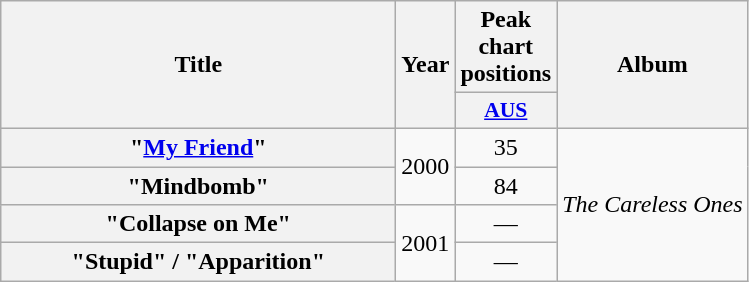<table class="wikitable plainrowheaders" style="text-align:center;" border="1">
<tr>
<th scope="col" rowspan="2" style="width:16em;">Title</th>
<th scope="col" rowspan="2">Year</th>
<th scope="col" colspan="1">Peak chart positions</th>
<th scope="col" rowspan="2">Album</th>
</tr>
<tr>
<th scope="col" style="width:3em;font-size:90%;"><a href='#'>AUS</a><br></th>
</tr>
<tr>
<th scope="row">"<a href='#'>My Friend</a>"</th>
<td rowspan="2">2000</td>
<td>35</td>
<td rowspan="4"><em>The Careless Ones</em></td>
</tr>
<tr>
<th scope="row">"Mindbomb"</th>
<td>84</td>
</tr>
<tr>
<th scope="row">"Collapse on Me"</th>
<td rowspan="2">2001</td>
<td>—</td>
</tr>
<tr>
<th scope="row">"Stupid" / "Apparition"</th>
<td>—</td>
</tr>
</table>
